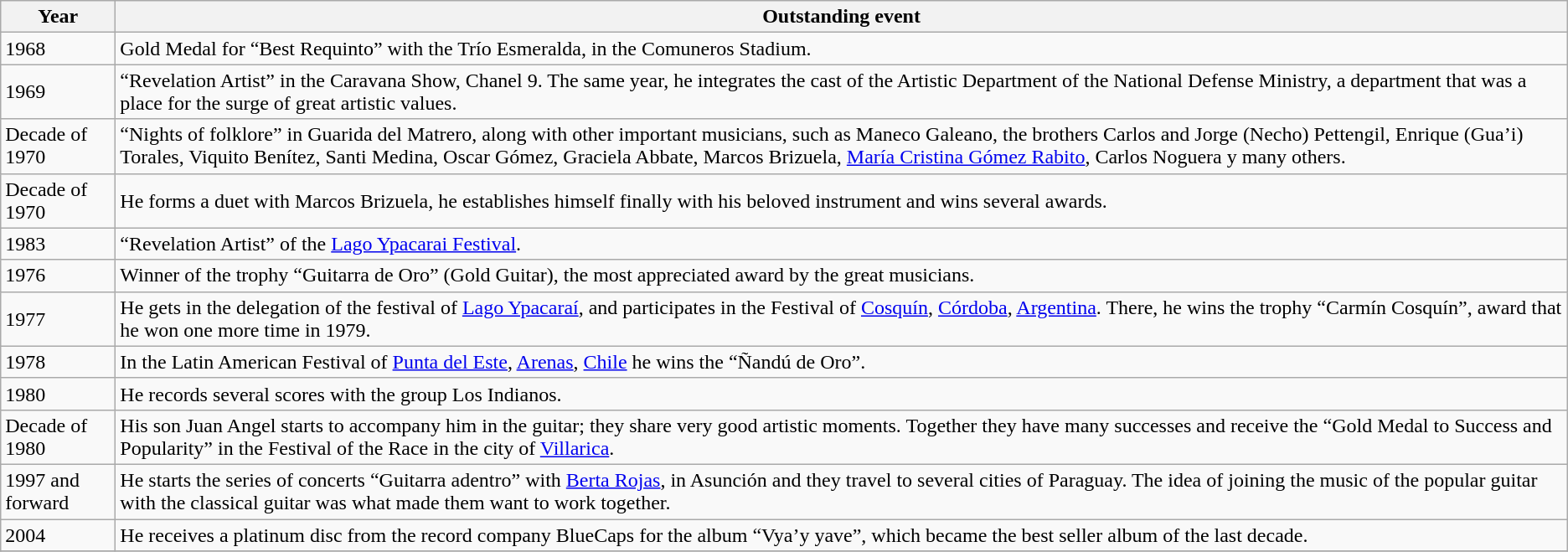<table class="wikitable">
<tr>
<th>Year</th>
<th>Outstanding event</th>
</tr>
<tr ------>
<td>1968</td>
<td>Gold Medal for “Best Requinto” with the Trío Esmeralda, in the Comuneros Stadium.</td>
</tr>
<tr ------>
<td>1969</td>
<td>“Revelation Artist” in the Caravana Show, Chanel 9. The same year, he integrates the cast of the Artistic Department of the National Defense Ministry, a department that was a place for the surge of great artistic values.</td>
</tr>
<tr ------>
<td>Decade of 1970</td>
<td>“Nights of folklore” in Guarida del Matrero, along with other important musicians, such as Maneco Galeano, the brothers Carlos and Jorge (Necho) Pettengil, Enrique (Gua’i) Torales, Viquito Benítez, Santi Medina, Oscar Gómez, Graciela Abbate, Marcos Brizuela, <a href='#'>María Cristina Gómez Rabito</a>, Carlos Noguera y many others.</td>
</tr>
<tr ------>
<td>Decade of 1970</td>
<td>He forms a duet with Marcos Brizuela, he establishes himself finally with his beloved instrument and wins several awards.</td>
</tr>
<tr ------>
<td>1983</td>
<td>“Revelation Artist” of the <a href='#'>Lago Ypacarai Festival</a>.</td>
</tr>
<tr ------>
<td>1976</td>
<td>Winner of the trophy “Guitarra de Oro” (Gold Guitar), the most appreciated award by the great musicians.</td>
</tr>
<tr ------>
<td>1977</td>
<td>He gets in the delegation of the festival of <a href='#'>Lago Ypacaraí</a>, and participates in the Festival of <a href='#'>Cosquín</a>, <a href='#'>Córdoba</a>, <a href='#'>Argentina</a>. There, he wins the trophy “Carmín Cosquín”, award that he won one more time in 1979.</td>
</tr>
<tr ------>
<td>1978</td>
<td>In the Latin American Festival of <a href='#'>Punta del Este</a>, <a href='#'>Arenas</a>, <a href='#'>Chile</a> he wins the “Ñandú de Oro”.</td>
</tr>
<tr ------>
<td>1980</td>
<td>He records several scores with the group Los Indianos.</td>
</tr>
<tr ------>
<td>Decade of 1980</td>
<td>His son Juan Angel starts to accompany him in the guitar; they share very good artistic moments. Together they have many successes and receive the “Gold Medal to Success and Popularity” in the Festival of the Race in the city of <a href='#'>Villarica</a>.</td>
</tr>
<tr ------>
<td>1997 and forward</td>
<td>He starts the series of concerts “Guitarra adentro” with <a href='#'>Berta Rojas</a>, in Asunción and they travel to several cities of Paraguay. The idea of joining the music of the popular guitar with the classical guitar was what made them want to work together.</td>
</tr>
<tr ------>
<td>2004</td>
<td>He receives a platinum disc from the record company BlueCaps for the album “Vya’y yave”, which became the best seller album of the last decade.</td>
</tr>
<tr ------>
</tr>
</table>
